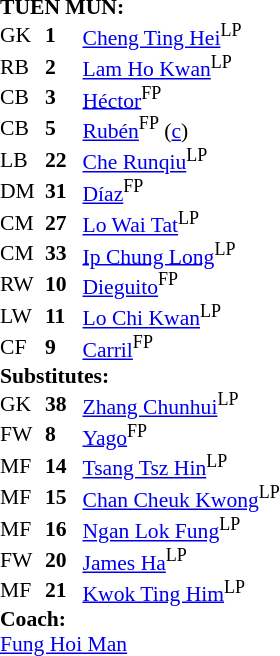<table style="font-size: 90%" cellspacing="0" cellpadding="0">
<tr>
<td colspan="4"><strong>TUEN MUN:</strong></td>
</tr>
<tr>
<th width="30"></th>
<th width="25"></th>
</tr>
<tr>
<td>GK</td>
<td><strong>1</strong></td>
<td> <a href='#'>Cheng Ting Hei</a><sup>LP</sup></td>
<td></td>
<td></td>
</tr>
<tr>
<td>RB</td>
<td><strong>2</strong></td>
<td> <a href='#'>Lam Ho Kwan</a><sup>LP</sup></td>
<td></td>
<td></td>
</tr>
<tr>
<td>CB</td>
<td><strong>3</strong></td>
<td> <a href='#'>Héctor</a><sup>FP</sup></td>
<td></td>
<td></td>
</tr>
<tr>
<td>CB</td>
<td><strong>5</strong></td>
<td> <a href='#'>Rubén</a><sup>FP</sup> (<a href='#'>c</a>)</td>
<td></td>
<td></td>
</tr>
<tr>
<td>LB</td>
<td><strong>22</strong></td>
<td> <a href='#'>Che Runqiu</a><sup>LP</sup></td>
<td></td>
<td></td>
</tr>
<tr>
<td>DM</td>
<td><strong>31</strong></td>
<td> <a href='#'>Díaz</a><sup>FP</sup></td>
<td></td>
<td></td>
</tr>
<tr>
<td>CM</td>
<td><strong>27</strong></td>
<td> <a href='#'>Lo Wai Tat</a><sup>LP</sup></td>
<td></td>
<td></td>
</tr>
<tr>
<td>CM</td>
<td><strong>33</strong></td>
<td> <a href='#'>Ip Chung Long</a><sup>LP</sup></td>
<td></td>
<td></td>
</tr>
<tr>
<td>RW</td>
<td><strong>10</strong></td>
<td> <a href='#'>Dieguito</a><sup>FP</sup></td>
<td></td>
<td></td>
</tr>
<tr>
<td>LW</td>
<td><strong>11</strong></td>
<td> <a href='#'>Lo Chi Kwan</a><sup>LP</sup></td>
<td></td>
<td></td>
</tr>
<tr>
<td>CF</td>
<td><strong>9</strong></td>
<td> <a href='#'>Carril</a><sup>FP</sup></td>
<td></td>
<td></td>
</tr>
<tr>
<td colspan=4><strong>Substitutes:</strong></td>
</tr>
<tr>
<td>GK</td>
<td><strong>38</strong></td>
<td> <a href='#'>Zhang Chunhui</a><sup>LP</sup></td>
<td></td>
<td></td>
</tr>
<tr>
<td>FW</td>
<td><strong>8</strong></td>
<td> <a href='#'>Yago</a><sup>FP</sup></td>
<td></td>
<td></td>
</tr>
<tr>
<td>MF</td>
<td><strong>14</strong></td>
<td> <a href='#'>Tsang Tsz Hin</a><sup>LP</sup></td>
<td></td>
<td></td>
</tr>
<tr>
<td>MF</td>
<td><strong>15</strong></td>
<td> <a href='#'>Chan Cheuk Kwong</a><sup>LP</sup></td>
<td></td>
<td></td>
</tr>
<tr>
<td>MF</td>
<td><strong>16</strong></td>
<td> <a href='#'>Ngan Lok Fung</a><sup>LP</sup></td>
<td></td>
<td></td>
</tr>
<tr>
<td>FW</td>
<td><strong>20</strong></td>
<td> <a href='#'>James Ha</a><sup>LP</sup></td>
<td></td>
<td></td>
</tr>
<tr>
<td>MF</td>
<td><strong>21</strong></td>
<td> <a href='#'>Kwok Ting Him</a><sup>LP</sup></td>
<td></td>
<td></td>
</tr>
<tr>
<td colspan=4><strong>Coach:</strong></td>
</tr>
<tr>
<td colspan="4"> <a href='#'>Fung Hoi Man</a></td>
</tr>
</table>
